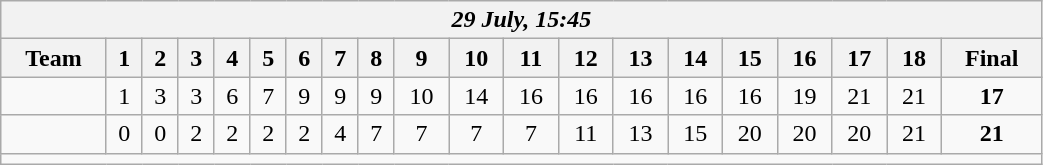<table class=wikitable style="text-align:center; width: 55%">
<tr>
<th colspan=20><em>29 July, 15:45</em></th>
</tr>
<tr>
<th>Team</th>
<th>1</th>
<th>2</th>
<th>3</th>
<th>4</th>
<th>5</th>
<th>6</th>
<th>7</th>
<th>8</th>
<th>9</th>
<th>10</th>
<th>11</th>
<th>12</th>
<th>13</th>
<th>14</th>
<th>15</th>
<th>16</th>
<th>17</th>
<th>18</th>
<th>Final</th>
</tr>
<tr>
<td align=left></td>
<td>1</td>
<td>3</td>
<td>3</td>
<td>6</td>
<td>7</td>
<td>9</td>
<td>9</td>
<td>9</td>
<td>10</td>
<td>14</td>
<td>16</td>
<td>16</td>
<td>16</td>
<td>16</td>
<td>16</td>
<td>19</td>
<td>21</td>
<td>21</td>
<td><strong>17</strong></td>
</tr>
<tr>
<td align=left></td>
<td>0</td>
<td>0</td>
<td>2</td>
<td>2</td>
<td>2</td>
<td>2</td>
<td>4</td>
<td>7</td>
<td>7</td>
<td>7</td>
<td>7</td>
<td>11</td>
<td>13</td>
<td>15</td>
<td>20</td>
<td>20</td>
<td>20</td>
<td>21</td>
<td><strong>21</strong></td>
</tr>
<tr>
<td colspan=20></td>
</tr>
</table>
